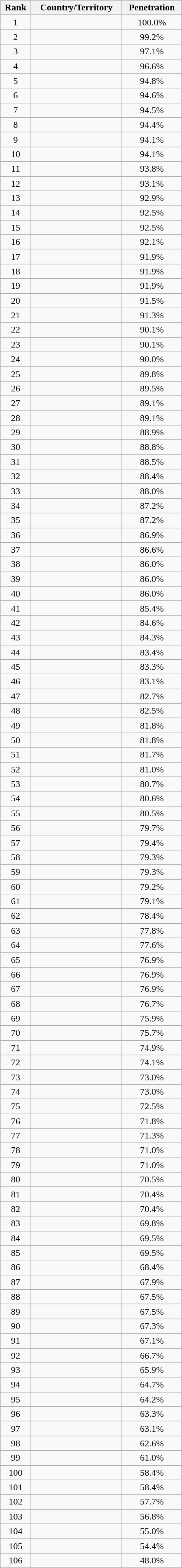<table class="wikitable sortable" style="font-size: 100%; text-align: center; width: 25%;">
<tr>
<th>Rank</th>
<th>Country/Territory</th>
<th>Penetration</th>
</tr>
<tr>
<td>1</td>
<td style="text-align: left"></td>
<td>100.0%</td>
</tr>
<tr>
<td>2</td>
<td style="text-align: left"></td>
<td>99.2%</td>
</tr>
<tr>
<td>3</td>
<td style="text-align: left"></td>
<td>97.1%</td>
</tr>
<tr>
<td>4</td>
<td style="text-align: left"></td>
<td>96.6%</td>
</tr>
<tr>
<td>5</td>
<td style="text-align: left"></td>
<td>94.8%</td>
</tr>
<tr>
<td>6</td>
<td style="text-align: left"></td>
<td>94.6%</td>
</tr>
<tr>
<td>7</td>
<td style="text-align: left"></td>
<td>94.5%</td>
</tr>
<tr>
<td>8</td>
<td style="text-align: left"></td>
<td>94.4%</td>
</tr>
<tr>
<td>9</td>
<td style="text-align: left"></td>
<td>94.1%</td>
</tr>
<tr>
<td>10</td>
<td style="text-align: left"></td>
<td>94.1%</td>
</tr>
<tr>
<td>11</td>
<td style="text-align: left"></td>
<td>93.8%</td>
</tr>
<tr>
<td>12</td>
<td style="text-align: left"></td>
<td>93.1%</td>
</tr>
<tr>
<td>13</td>
<td style="text-align: left"></td>
<td>92.9%</td>
</tr>
<tr>
<td>14</td>
<td style="text-align: left"></td>
<td>92.5%</td>
</tr>
<tr>
<td>15</td>
<td style="text-align: left"></td>
<td>92.5%</td>
</tr>
<tr>
<td>16</td>
<td style="text-align: left"></td>
<td>92.1%</td>
</tr>
<tr>
<td>17</td>
<td style="text-align: left"></td>
<td>91.9%</td>
</tr>
<tr>
<td>18</td>
<td style="text-align: left"></td>
<td>91.9%</td>
</tr>
<tr>
<td>19</td>
<td style="text-align: left"></td>
<td>91.9%</td>
</tr>
<tr>
<td>20</td>
<td style="text-align: left"></td>
<td>91.5%</td>
</tr>
<tr>
<td>21</td>
<td style="text-align: left"></td>
<td>91.3%</td>
</tr>
<tr>
<td>22</td>
<td style="text-align: left"></td>
<td>90.1%</td>
</tr>
<tr>
<td>23</td>
<td style="text-align: left"></td>
<td>90.1%</td>
</tr>
<tr>
<td>24</td>
<td style="text-align: left"></td>
<td>90.0%</td>
</tr>
<tr>
<td>25</td>
<td style="text-align: left"></td>
<td>89.8%</td>
</tr>
<tr>
<td>26</td>
<td style="text-align: left"></td>
<td>89.5%</td>
</tr>
<tr>
<td>27</td>
<td style="text-align: left"></td>
<td>89.1%</td>
</tr>
<tr>
<td>28</td>
<td style="text-align: left"></td>
<td>89.1%</td>
</tr>
<tr>
<td>29</td>
<td style="text-align: left"></td>
<td>88.9%</td>
</tr>
<tr>
<td>30</td>
<td style="text-align: left"></td>
<td>88.8%</td>
</tr>
<tr>
<td>31</td>
<td style="text-align: left"></td>
<td>88.5%</td>
</tr>
<tr>
<td>32</td>
<td style="text-align: left"></td>
<td>88.4%</td>
</tr>
<tr>
<td>33</td>
<td style="text-align: left"></td>
<td>88.0%</td>
</tr>
<tr>
<td>34</td>
<td style="text-align: left"></td>
<td>87.2%</td>
</tr>
<tr>
<td>35</td>
<td style="text-align: left"></td>
<td>87.2%</td>
</tr>
<tr>
<td>36</td>
<td style="text-align: left"></td>
<td>86.9%</td>
</tr>
<tr>
<td>37</td>
<td style="text-align: left"></td>
<td>86.6%</td>
</tr>
<tr>
<td>38</td>
<td style="text-align: left"></td>
<td>86.0%</td>
</tr>
<tr>
<td>39</td>
<td style="text-align: left"></td>
<td>86.0%</td>
</tr>
<tr>
<td>40</td>
<td style="text-align: left"></td>
<td>86.0%</td>
</tr>
<tr>
<td>41</td>
<td style="text-align: left"></td>
<td>85.4%</td>
</tr>
<tr>
<td>42</td>
<td style="text-align: left"></td>
<td>84.6%</td>
</tr>
<tr>
<td>43</td>
<td style="text-align: left"></td>
<td>84.3%</td>
</tr>
<tr>
<td>44</td>
<td style="text-align: left"></td>
<td>83.4%</td>
</tr>
<tr>
<td>45</td>
<td style="text-align: left"></td>
<td>83.3%</td>
</tr>
<tr>
<td>46</td>
<td style="text-align: left"></td>
<td>83.1%</td>
</tr>
<tr>
<td>47</td>
<td style="text-align: left"></td>
<td>82.7%</td>
</tr>
<tr>
<td>48</td>
<td style="text-align: left"></td>
<td>82.5%</td>
</tr>
<tr>
<td>49</td>
<td style="text-align: left"></td>
<td>81.8%</td>
</tr>
<tr>
<td>50</td>
<td style="text-align: left"></td>
<td>81.8%</td>
</tr>
<tr>
<td>51</td>
<td style="text-align: left"></td>
<td>81.7%</td>
</tr>
<tr>
<td>52</td>
<td style="text-align: left"></td>
<td>81.0%</td>
</tr>
<tr>
<td>53</td>
<td style="text-align: left"></td>
<td>80.7%</td>
</tr>
<tr>
<td>54</td>
<td style="text-align: left"></td>
<td>80.6%</td>
</tr>
<tr>
<td>55</td>
<td style="text-align: left"></td>
<td>80.5%</td>
</tr>
<tr>
<td>56</td>
<td style="text-align: left"></td>
<td>79.7%</td>
</tr>
<tr>
<td>57</td>
<td style="text-align: left"></td>
<td>79.4%</td>
</tr>
<tr>
<td>58</td>
<td style="text-align: left"></td>
<td>79.3%</td>
</tr>
<tr>
<td>59</td>
<td style="text-align: left"></td>
<td>79.3%</td>
</tr>
<tr>
<td>60</td>
<td style="text-align: left"></td>
<td>79.2%</td>
</tr>
<tr>
<td>61</td>
<td style="text-align: left"></td>
<td>79.1%</td>
</tr>
<tr>
<td>62</td>
<td style="text-align: left"></td>
<td>78.4%</td>
</tr>
<tr>
<td>63</td>
<td style="text-align: left"></td>
<td>77.8%</td>
</tr>
<tr>
<td>64</td>
<td style="text-align: left"></td>
<td>77.6%</td>
</tr>
<tr>
<td>65</td>
<td style="text-align: left"></td>
<td>76.9%</td>
</tr>
<tr>
<td>66</td>
<td style="text-align: left"></td>
<td>76.9%</td>
</tr>
<tr>
<td>67</td>
<td style="text-align: left"></td>
<td>76.9%</td>
</tr>
<tr>
<td>68</td>
<td style="text-align: left"></td>
<td>76.7%</td>
</tr>
<tr>
<td>69</td>
<td style="text-align: left"></td>
<td>75.9%</td>
</tr>
<tr>
<td>70</td>
<td style="text-align: left"></td>
<td>75.7%</td>
</tr>
<tr>
<td>71</td>
<td style="text-align: left"></td>
<td>74.9%</td>
</tr>
<tr>
<td>72</td>
<td style="text-align: left"></td>
<td>74.1%</td>
</tr>
<tr>
<td>73</td>
<td style="text-align: left"></td>
<td>73.0%</td>
</tr>
<tr>
<td>74</td>
<td style="text-align: left"></td>
<td>73.0%</td>
</tr>
<tr>
<td>75</td>
<td style="text-align: left"></td>
<td>72.5%</td>
</tr>
<tr>
<td>76</td>
<td style="text-align: left"></td>
<td>71.8%</td>
</tr>
<tr>
<td>77</td>
<td style="text-align: left"></td>
<td>71.3%</td>
</tr>
<tr>
<td>78</td>
<td style="text-align: left"></td>
<td>71.0%</td>
</tr>
<tr>
<td>79</td>
<td style="text-align: left"></td>
<td>71.0%</td>
</tr>
<tr>
<td>80</td>
<td style="text-align: left"></td>
<td>70.5%</td>
</tr>
<tr>
<td>81</td>
<td style="text-align: left"></td>
<td>70.4%</td>
</tr>
<tr>
<td>82</td>
<td style="text-align: left"></td>
<td>70.4%</td>
</tr>
<tr>
<td>83</td>
<td style="text-align: left"></td>
<td>69.8%</td>
</tr>
<tr>
<td>84</td>
<td style="text-align: left"></td>
<td>69.5%</td>
</tr>
<tr>
<td>85</td>
<td style="text-align: left"></td>
<td>69.5%</td>
</tr>
<tr>
<td>86</td>
<td style="text-align: left"></td>
<td>68.4%</td>
</tr>
<tr>
<td>87</td>
<td style="text-align: left"></td>
<td>67.9%</td>
</tr>
<tr>
<td>88</td>
<td style="text-align: left"></td>
<td>67.5%</td>
</tr>
<tr>
<td>89</td>
<td style="text-align: left"></td>
<td>67.5%</td>
</tr>
<tr>
<td>90</td>
<td style="text-align: left"></td>
<td>67.3%</td>
</tr>
<tr>
<td>91</td>
<td style="text-align: left"></td>
<td>67.1%</td>
</tr>
<tr>
<td>92</td>
<td style="text-align: left"></td>
<td>66.7%</td>
</tr>
<tr>
<td>93</td>
<td style="text-align: left"></td>
<td>65.9%</td>
</tr>
<tr>
<td>94</td>
<td style="text-align: left"></td>
<td>64.7%</td>
</tr>
<tr>
<td>95</td>
<td style="text-align: left"></td>
<td>64.2%</td>
</tr>
<tr>
<td>96</td>
<td style="text-align: left"></td>
<td>63.3%</td>
</tr>
<tr>
<td>97</td>
<td style="text-align: left"></td>
<td>63.1%</td>
</tr>
<tr>
<td>98</td>
<td style="text-align: left"></td>
<td>62.6%</td>
</tr>
<tr>
<td>99</td>
<td style="text-align: left"></td>
<td>61.0%</td>
</tr>
<tr>
<td>100</td>
<td style="text-align: left"></td>
<td>58.4%</td>
</tr>
<tr>
<td>101</td>
<td style="text-align: left"></td>
<td>58.4%</td>
</tr>
<tr>
<td>102</td>
<td style="text-align: left"></td>
<td>57.7%</td>
</tr>
<tr>
<td>103</td>
<td style="text-align: left"></td>
<td>56.8%</td>
</tr>
<tr>
<td>104</td>
<td style="text-align: left"></td>
<td>55.0%</td>
</tr>
<tr>
<td>105</td>
<td style="text-align: left"></td>
<td>54.4%</td>
</tr>
<tr>
<td>106</td>
<td style="text-align: left"></td>
<td>48.0%</td>
</tr>
</table>
